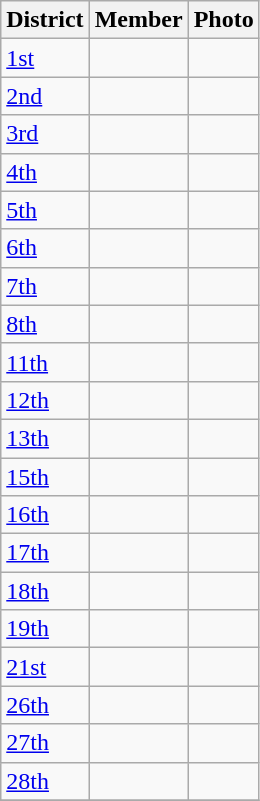<table class="wikitable sortable">
<tr>
<th>District</th>
<th>Member</th>
<th>Photo</th>
</tr>
<tr>
<td><a href='#'>1st</a></td>
<td></td>
<td></td>
</tr>
<tr>
<td><a href='#'>2nd</a></td>
<td></td>
<td></td>
</tr>
<tr>
<td><a href='#'>3rd</a></td>
<td></td>
<td></td>
</tr>
<tr>
<td><a href='#'>4th</a></td>
<td></td>
<td></td>
</tr>
<tr>
<td><a href='#'>5th</a></td>
<td></td>
<td></td>
</tr>
<tr>
<td><a href='#'>6th</a></td>
<td></td>
<td></td>
</tr>
<tr>
<td><a href='#'>7th</a></td>
<td></td>
<td></td>
</tr>
<tr>
<td><a href='#'>8th</a></td>
<td></td>
<td></td>
</tr>
<tr>
<td><a href='#'>11th</a></td>
<td></td>
<td></td>
</tr>
<tr>
<td><a href='#'>12th</a></td>
<td></td>
<td></td>
</tr>
<tr>
<td><a href='#'>13th</a></td>
<td></td>
<td></td>
</tr>
<tr>
<td><a href='#'>15th</a></td>
<td></td>
<td></td>
</tr>
<tr>
<td><a href='#'>16th</a></td>
<td></td>
<td></td>
</tr>
<tr>
<td><a href='#'>17th</a></td>
<td></td>
<td></td>
</tr>
<tr>
<td><a href='#'>18th</a></td>
<td></td>
<td></td>
</tr>
<tr>
<td><a href='#'>19th</a></td>
<td></td>
<td></td>
</tr>
<tr>
<td><a href='#'>21st</a></td>
<td></td>
<td></td>
</tr>
<tr>
<td><a href='#'>26th</a></td>
<td></td>
<td></td>
</tr>
<tr>
<td><a href='#'>27th</a></td>
<td></td>
<td></td>
</tr>
<tr>
<td><a href='#'>28th</a></td>
<td></td>
<td></td>
</tr>
<tr>
</tr>
</table>
